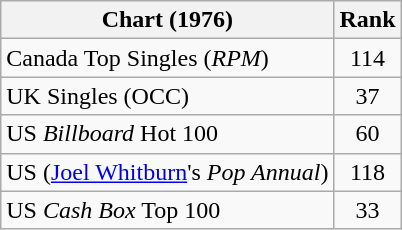<table class="wikitable sortable">
<tr>
<th>Chart (1976)</th>
<th>Rank</th>
</tr>
<tr>
<td>Canada Top Singles (<em>RPM</em>)</td>
<td style="text-align:center;">114</td>
</tr>
<tr>
<td>UK Singles (OCC)</td>
<td style="text-align:center;">37</td>
</tr>
<tr>
<td>US <em>Billboard</em> Hot 100</td>
<td style="text-align:center;">60</td>
</tr>
<tr>
<td>US (<a href='#'>Joel Whitburn</a>'s <em>Pop Annual</em>)</td>
<td style="text-align:center;">118</td>
</tr>
<tr>
<td>US <em>Cash Box</em> Top 100</td>
<td style="text-align:center;">33</td>
</tr>
</table>
